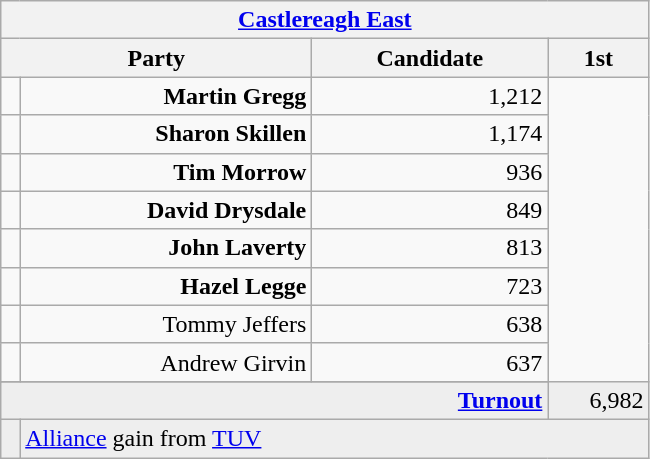<table class="wikitable">
<tr>
<th colspan="4" align="center"><a href='#'>Castlereagh East</a></th>
</tr>
<tr>
<th colspan="2" align="center" width=200>Party</th>
<th width=150>Candidate</th>
<th width=60>1st </th>
</tr>
<tr>
<td></td>
<td align="right"><strong>Martin Gregg</strong></td>
<td align="right">1,212</td>
</tr>
<tr>
<td></td>
<td align="right"><strong>Sharon Skillen</strong></td>
<td align="right">1,174</td>
</tr>
<tr>
<td></td>
<td align="right"><strong>Tim Morrow</strong></td>
<td align="right">936</td>
</tr>
<tr>
<td></td>
<td align="right"><strong>David Drysdale</strong></td>
<td align="right">849</td>
</tr>
<tr>
<td></td>
<td align="right"><strong>John Laverty</strong></td>
<td align="right">813</td>
</tr>
<tr>
<td></td>
<td align="right"><strong>Hazel Legge</strong></td>
<td align="right">723</td>
</tr>
<tr>
<td></td>
<td align="right">Tommy Jeffers</td>
<td align="right">638</td>
</tr>
<tr>
<td></td>
<td align="right">Andrew Girvin</td>
<td align="right">637</td>
</tr>
<tr>
</tr>
<tr bgcolor="EEEEEE">
<td colspan=3 align="right"><strong><a href='#'>Turnout</a></strong></td>
<td align="right">6,982</td>
</tr>
<tr bgcolor="EEEEEE">
<td bgcolor=></td>
<td colspan=4 bgcolor="EEEEEE"><a href='#'>Alliance</a> gain from <a href='#'>TUV</a></td>
</tr>
</table>
